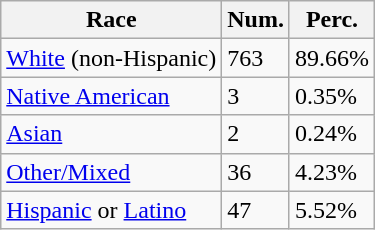<table class="wikitable">
<tr>
<th>Race</th>
<th>Num.</th>
<th>Perc.</th>
</tr>
<tr>
<td><a href='#'>White</a> (non-Hispanic)</td>
<td>763</td>
<td>89.66%</td>
</tr>
<tr>
<td><a href='#'>Native American</a></td>
<td>3</td>
<td>0.35%</td>
</tr>
<tr>
<td><a href='#'>Asian</a></td>
<td>2</td>
<td>0.24%</td>
</tr>
<tr>
<td><a href='#'>Other/Mixed</a></td>
<td>36</td>
<td>4.23%</td>
</tr>
<tr>
<td><a href='#'>Hispanic</a> or <a href='#'>Latino</a></td>
<td>47</td>
<td>5.52%</td>
</tr>
</table>
